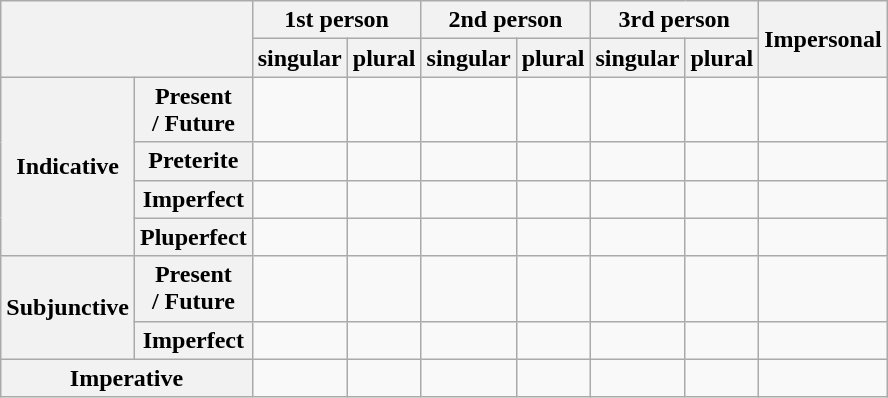<table class="wikitable">
<tr>
<th rowspan="2" colspan="2"></th>
<th colspan="2">1st person</th>
<th colspan="2">2nd person</th>
<th colspan="2">3rd person</th>
<th rowspan="2">Impersonal</th>
</tr>
<tr>
<th>singular</th>
<th>plural</th>
<th>singular</th>
<th>plural</th>
<th>singular</th>
<th>plural</th>
</tr>
<tr>
<th rowspan="4">Indicative</th>
<th>Present<br>/ Future</th>
<td></td>
<td></td>
<td></td>
<td></td>
<td></td>
<td></td>
<td></td>
</tr>
<tr>
<th>Preterite</th>
<td></td>
<td></td>
<td></td>
<td></td>
<td></td>
<td></td>
<td></td>
</tr>
<tr>
<th>Imperfect</th>
<td></td>
<td></td>
<td></td>
<td></td>
<td></td>
<td></td>
<td></td>
</tr>
<tr>
<th>Pluperfect</th>
<td></td>
<td></td>
<td></td>
<td></td>
<td></td>
<td></td>
<td></td>
</tr>
<tr>
<th rowspan="2">Subjunctive</th>
<th>Present<br>/ Future</th>
<td></td>
<td></td>
<td></td>
<td></td>
<td></td>
<td></td>
<td></td>
</tr>
<tr>
<th>Imperfect</th>
<td></td>
<td></td>
<td></td>
<td></td>
<td></td>
<td></td>
<td></td>
</tr>
<tr>
<th colspan="2">Imperative</th>
<td></td>
<td></td>
<td></td>
<td></td>
<td></td>
<td></td>
<td></td>
</tr>
</table>
